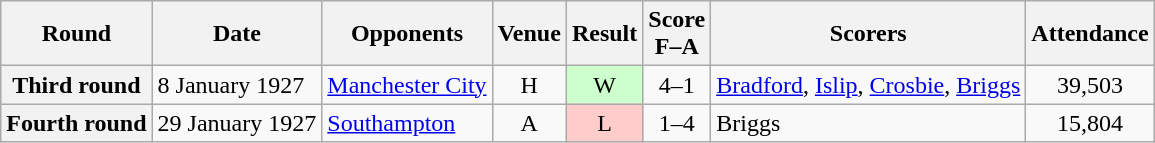<table class="wikitable plainrowheaders" style="text-align:center">
<tr>
<th scope="col">Round</th>
<th scope="col">Date</th>
<th scope="col">Opponents</th>
<th scope="col">Venue</th>
<th scope="col">Result</th>
<th scope="col">Score<br>F–A</th>
<th scope="col">Scorers</th>
<th scope="col">Attendance</th>
</tr>
<tr>
<th scope="row">Third round</th>
<td align="left">8 January 1927</td>
<td align="left"><a href='#'>Manchester City</a></td>
<td>H</td>
<td style=background:#cfc>W</td>
<td>4–1</td>
<td align="left"><a href='#'>Bradford</a>, <a href='#'>Islip</a>, <a href='#'>Crosbie</a>, <a href='#'>Briggs</a></td>
<td>39,503</td>
</tr>
<tr>
<th scope="row">Fourth round</th>
<td align="left">29 January 1927</td>
<td align="left"><a href='#'>Southampton</a></td>
<td>A</td>
<td style=background:#fcc>L</td>
<td>1–4</td>
<td align="left">Briggs</td>
<td>15,804</td>
</tr>
</table>
